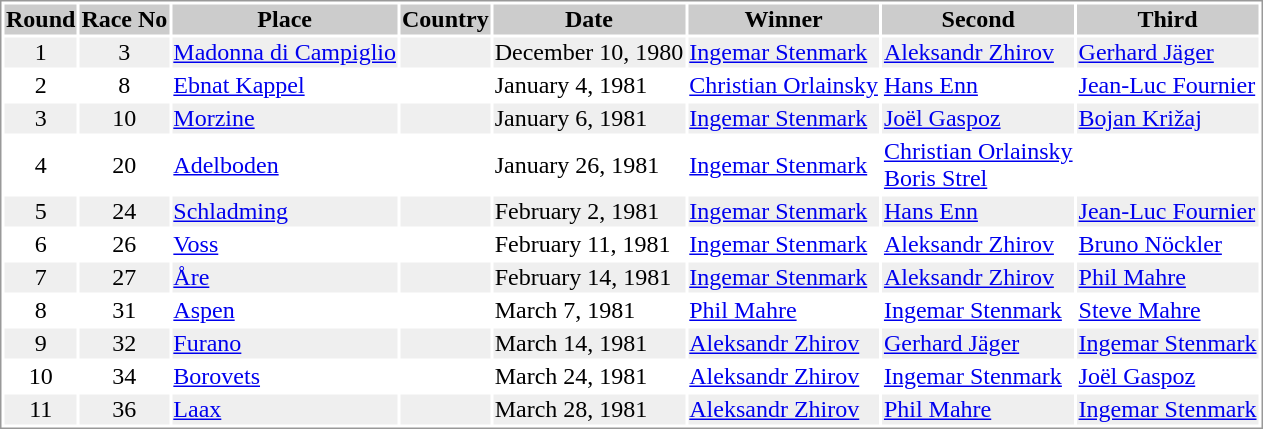<table border="0" style="border: 1px solid #999; background-color:#FFFFFF; text-align:center">
<tr align="center" bgcolor="#CCCCCC">
<th>Round</th>
<th>Race No</th>
<th>Place</th>
<th>Country</th>
<th>Date</th>
<th>Winner</th>
<th>Second</th>
<th>Third</th>
</tr>
<tr bgcolor="#EFEFEF">
<td>1</td>
<td>3</td>
<td align="left"><a href='#'>Madonna di Campiglio</a></td>
<td align="left"></td>
<td align="left">December 10, 1980</td>
<td align="left"> <a href='#'>Ingemar Stenmark</a></td>
<td align="left"> <a href='#'>Aleksandr Zhirov</a></td>
<td align="left"> <a href='#'>Gerhard Jäger</a></td>
</tr>
<tr>
<td>2</td>
<td>8</td>
<td align="left"><a href='#'>Ebnat Kappel</a></td>
<td align="left"></td>
<td align="left">January 4, 1981</td>
<td align="left"> <a href='#'>Christian Orlainsky</a></td>
<td align="left"> <a href='#'>Hans Enn</a></td>
<td align="left"> <a href='#'>Jean-Luc Fournier</a></td>
</tr>
<tr bgcolor="#EFEFEF">
<td>3</td>
<td>10</td>
<td align="left"><a href='#'>Morzine</a></td>
<td align="left"></td>
<td align="left">January 6, 1981</td>
<td align="left"> <a href='#'>Ingemar Stenmark</a></td>
<td align="left"> <a href='#'>Joël Gaspoz</a></td>
<td align="left"> <a href='#'>Bojan Križaj</a></td>
</tr>
<tr>
<td>4</td>
<td>20</td>
<td align="left"><a href='#'>Adelboden</a></td>
<td align="left"></td>
<td align="left">January 26, 1981</td>
<td align="left"> <a href='#'>Ingemar Stenmark</a></td>
<td align="left"> <a href='#'>Christian Orlainsky</a><br> <a href='#'>Boris Strel</a></td>
</tr>
<tr bgcolor="#EFEFEF">
<td>5</td>
<td>24</td>
<td align="left"><a href='#'>Schladming</a></td>
<td align="left"></td>
<td align="left">February 2, 1981</td>
<td align="left"> <a href='#'>Ingemar Stenmark</a></td>
<td align="left"> <a href='#'>Hans Enn</a></td>
<td align="left"> <a href='#'>Jean-Luc Fournier</a></td>
</tr>
<tr>
<td>6</td>
<td>26</td>
<td align="left"><a href='#'>Voss</a></td>
<td align="left"></td>
<td align="left">February 11, 1981</td>
<td align="left"> <a href='#'>Ingemar Stenmark</a></td>
<td align="left"> <a href='#'>Aleksandr Zhirov</a></td>
<td align="left"> <a href='#'>Bruno Nöckler</a></td>
</tr>
<tr bgcolor="#EFEFEF">
<td>7</td>
<td>27</td>
<td align="left"><a href='#'>Åre</a></td>
<td align="left"></td>
<td align="left">February 14, 1981</td>
<td align="left"> <a href='#'>Ingemar Stenmark</a></td>
<td align="left"> <a href='#'>Aleksandr Zhirov</a></td>
<td align="left"> <a href='#'>Phil Mahre</a></td>
</tr>
<tr>
<td>8</td>
<td>31</td>
<td align="left"><a href='#'>Aspen</a></td>
<td align="left"></td>
<td align="left">March 7, 1981</td>
<td align="left"> <a href='#'>Phil Mahre</a></td>
<td align="left"> <a href='#'>Ingemar Stenmark</a></td>
<td align="left"> <a href='#'>Steve Mahre</a></td>
</tr>
<tr bgcolor="#EFEFEF">
<td>9</td>
<td>32</td>
<td align="left"><a href='#'>Furano</a></td>
<td align="left"></td>
<td align="left">March 14, 1981</td>
<td align="left"> <a href='#'>Aleksandr Zhirov</a></td>
<td align="left"> <a href='#'>Gerhard Jäger</a></td>
<td align="left"> <a href='#'>Ingemar Stenmark</a></td>
</tr>
<tr>
<td>10</td>
<td>34</td>
<td align="left"><a href='#'>Borovets</a></td>
<td align="left"></td>
<td align="left">March 24, 1981</td>
<td align="left"> <a href='#'>Aleksandr Zhirov</a></td>
<td align="left"> <a href='#'>Ingemar Stenmark</a></td>
<td align="left"> <a href='#'>Joël Gaspoz</a></td>
</tr>
<tr bgcolor="#EFEFEF">
<td>11</td>
<td>36</td>
<td align="left"><a href='#'>Laax</a></td>
<td align="left"></td>
<td align="left">March 28, 1981</td>
<td align="left"> <a href='#'>Aleksandr Zhirov</a></td>
<td align="left"> <a href='#'>Phil Mahre</a></td>
<td align="left"> <a href='#'>Ingemar Stenmark</a></td>
</tr>
</table>
